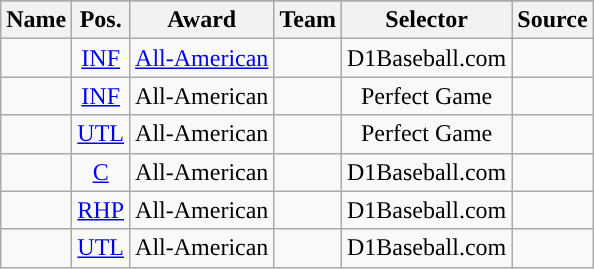<table class="wikitable sortable" style="text-align: center">
<tr>
</tr>
<tr>
<th>Name</th>
<th>Pos.</th>
<th>Award</th>
<th>Team</th>
<th>Selector</th>
<th>Source</th>
</tr>
<tr>
<td></td>
<td><a href='#'>INF</a></td>
<td><a href='#'>All-American</a></td>
<td></td>
<td>D1Baseball.com</td>
<td></td>
</tr>
<tr>
<td></td>
<td><a href='#'>INF</a></td>
<td>All-American</td>
<td></td>
<td>Perfect Game</td>
<td></td>
</tr>
<tr>
<td></td>
<td><a href='#'>UTL</a></td>
<td>All-American</td>
<td></td>
<td>Perfect Game</td>
<td></td>
</tr>
<tr>
<td></td>
<td><a href='#'>C</a></td>
<td>All-American</td>
<td></td>
<td>D1Baseball.com</td>
<td></td>
</tr>
<tr>
<td></td>
<td><a href='#'>RHP</a></td>
<td>All-American</td>
<td></td>
<td>D1Baseball.com</td>
<td></td>
</tr>
<tr>
<td></td>
<td><a href='#'>UTL</a></td>
<td>All-American</td>
<td></td>
<td>D1Baseball.com</td>
<td></td>
</tr>
</table>
